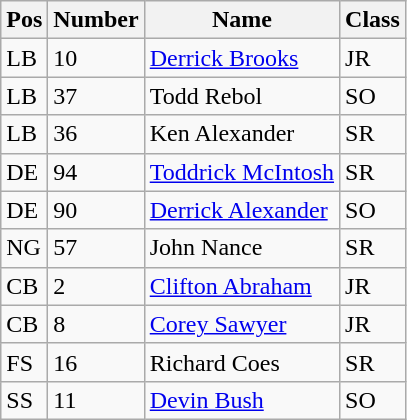<table class="wikitable">
<tr>
<th>Pos</th>
<th>Number</th>
<th>Name</th>
<th>Class</th>
</tr>
<tr>
<td>LB</td>
<td>10</td>
<td><a href='#'>Derrick Brooks</a></td>
<td>JR</td>
</tr>
<tr>
<td>LB</td>
<td>37</td>
<td>Todd Rebol</td>
<td>SO</td>
</tr>
<tr>
<td>LB</td>
<td>36</td>
<td>Ken Alexander</td>
<td>SR</td>
</tr>
<tr>
<td>DE</td>
<td>94</td>
<td><a href='#'>Toddrick McIntosh</a></td>
<td>SR</td>
</tr>
<tr>
<td>DE</td>
<td>90</td>
<td><a href='#'>Derrick Alexander</a></td>
<td>SO</td>
</tr>
<tr>
<td>NG</td>
<td>57</td>
<td>John Nance</td>
<td>SR</td>
</tr>
<tr>
<td>CB</td>
<td>2</td>
<td><a href='#'>Clifton Abraham</a></td>
<td>JR</td>
</tr>
<tr>
<td>CB</td>
<td>8</td>
<td><a href='#'>Corey Sawyer</a></td>
<td>JR</td>
</tr>
<tr>
<td>FS</td>
<td>16</td>
<td>Richard Coes</td>
<td>SR</td>
</tr>
<tr>
<td>SS</td>
<td>11</td>
<td><a href='#'>Devin Bush</a></td>
<td>SO</td>
</tr>
</table>
